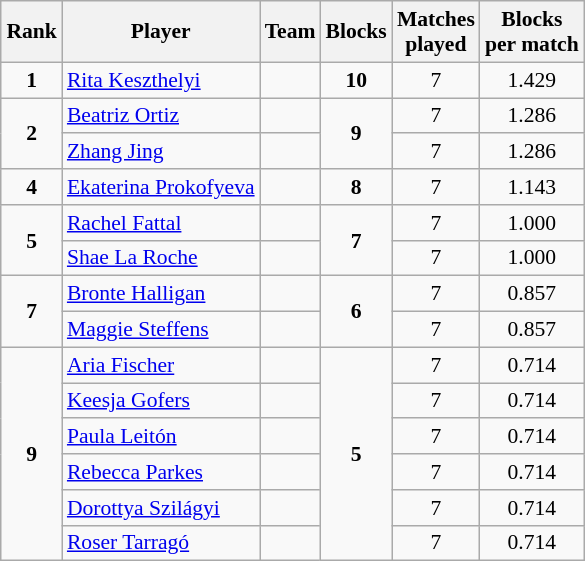<table class="wikitable sortable" style="text-align: center; font-size: 90%; margin-left: 1em;">
<tr>
<th>Rank</th>
<th>Player</th>
<th>Team</th>
<th>Blocks</th>
<th>Matches<br>played</th>
<th>Blocks<br>per match</th>
</tr>
<tr>
<td><strong>1</strong></td>
<td style="text-align: left;" data-sort-value="Keszthelyi, Rita"><a href='#'>Rita Keszthelyi</a></td>
<td style="text-align: left;"></td>
<td><strong>10</strong></td>
<td>7</td>
<td>1.429</td>
</tr>
<tr>
<td rowspan="2"><strong>2</strong></td>
<td style="text-align: left;" data-sort-value="Ortiz, Beatriz"><a href='#'>Beatriz Ortiz</a></td>
<td style="text-align: left;"></td>
<td rowspan="2"><strong>9</strong></td>
<td>7</td>
<td>1.286</td>
</tr>
<tr>
<td style="text-align: left;" data-sort-value="Zhang, Jing"><a href='#'>Zhang Jing</a></td>
<td style="text-align: left;"></td>
<td>7</td>
<td>1.286</td>
</tr>
<tr>
<td><strong>4</strong></td>
<td style="text-align: left;" data-sort-value="Prokofyeva, Ekaterina"><a href='#'>Ekaterina Prokofyeva</a></td>
<td style="text-align: left;"></td>
<td><strong>8</strong></td>
<td>7</td>
<td>1.143</td>
</tr>
<tr>
<td rowspan="2"><strong>5</strong></td>
<td style="text-align: left;" data-sort-value="Fattal, Rachel"><a href='#'>Rachel Fattal</a></td>
<td style="text-align: left;"></td>
<td rowspan="2"><strong>7</strong></td>
<td>7</td>
<td>1.000</td>
</tr>
<tr>
<td style="text-align: left;" data-sort-value="La Roche, Shae"><a href='#'>Shae La Roche</a></td>
<td style="text-align: left;"></td>
<td>7</td>
<td>1.000</td>
</tr>
<tr>
<td rowspan="2"><strong>7</strong></td>
<td style="text-align: left;" data-sort-value="Halligan, Bronte"><a href='#'>Bronte Halligan</a></td>
<td style="text-align: left;"></td>
<td rowspan="2"><strong>6</strong></td>
<td>7</td>
<td>0.857</td>
</tr>
<tr>
<td style="text-align: left;" data-sort-value="Steffens, Maggie"><a href='#'>Maggie Steffens</a></td>
<td style="text-align: left;"></td>
<td>7</td>
<td>0.857</td>
</tr>
<tr>
<td rowspan="6"><strong>9</strong></td>
<td style="text-align: left;" data-sort-value="Fischer, Aria"><a href='#'>Aria Fischer</a></td>
<td style="text-align: left;"></td>
<td rowspan="6"><strong>5</strong></td>
<td>7</td>
<td>0.714</td>
</tr>
<tr>
<td style="text-align: left;" data-sort-value="Gofers, Keesja"><a href='#'>Keesja Gofers</a></td>
<td style="text-align: left;"></td>
<td>7</td>
<td>0.714</td>
</tr>
<tr>
<td style="text-align: left;" data-sort-value="Leitón, Paula"><a href='#'>Paula Leitón</a></td>
<td style="text-align: left;"></td>
<td>7</td>
<td>0.714</td>
</tr>
<tr>
<td style="text-align: left;" data-sort-value="Parkes, Rebecca"><a href='#'>Rebecca Parkes</a></td>
<td style="text-align: left;"></td>
<td>7</td>
<td>0.714</td>
</tr>
<tr>
<td style="text-align: left;" data-sort-value="Szilágyi, Dorottya"><a href='#'>Dorottya Szilágyi</a></td>
<td style="text-align: left;"></td>
<td>7</td>
<td>0.714</td>
</tr>
<tr>
<td style="text-align: left;" data-sort-value="Tarragó, Roser"><a href='#'>Roser Tarragó</a></td>
<td style="text-align: left;"></td>
<td>7</td>
<td>0.714</td>
</tr>
</table>
